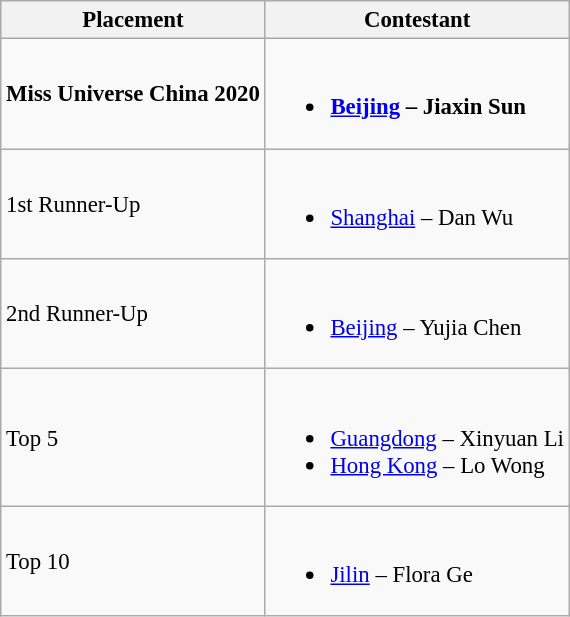<table class="wikitable sortable" style="font-size: 95%;">
<tr>
<th>Placement</th>
<th>Contestant</th>
</tr>
<tr>
<td><strong>Miss Universe China 2020</strong></td>
<td><br><ul><li><strong><a href='#'>Beijing</a> – Jiaxin Sun</strong></li></ul></td>
</tr>
<tr>
<td>1st Runner-Up</td>
<td><br><ul><li><a href='#'>Shanghai</a> – Dan Wu</li></ul></td>
</tr>
<tr>
<td>2nd Runner-Up</td>
<td><br><ul><li><a href='#'>Beijing</a> – Yujia Chen</li></ul></td>
</tr>
<tr>
<td>Top 5</td>
<td><br><ul><li><a href='#'>Guangdong</a> – Xinyuan Li</li><li><a href='#'>Hong Kong</a> – Lo Wong</li></ul></td>
</tr>
<tr>
<td>Top 10</td>
<td><br><ul><li><a href='#'>Jilin</a> – Flora Ge</li></ul></td>
</tr>
</table>
